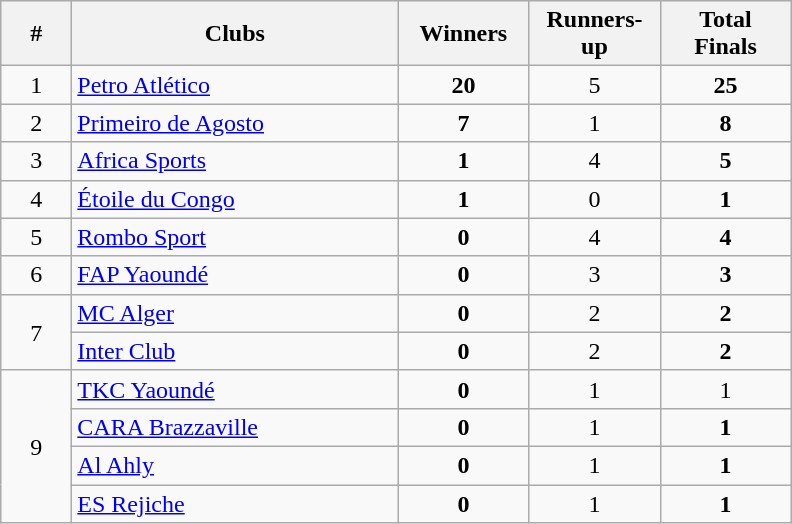<table class="wikitable">
<tr>
<th width=40>#</th>
<th width=210>Clubs</th>
<th width=80>Winners</th>
<th width=80>Runners-up</th>
<th width=80>Total Finals</th>
</tr>
<tr>
<td align=center>1</td>
<td> <a href='#'>Petro Atlético</a></td>
<td align=center><strong>20</strong></td>
<td align=center>5</td>
<td align=center><strong>25</strong></td>
</tr>
<tr>
<td align=center>2</td>
<td> <a href='#'>Primeiro de Agosto</a></td>
<td align=center><strong>7</strong></td>
<td align=center>1</td>
<td align=center><strong>8</strong></td>
</tr>
<tr>
<td align=center>3</td>
<td> <a href='#'>Africa Sports</a></td>
<td align=center><strong>1</strong></td>
<td align=center>4</td>
<td align=center><strong>5</strong></td>
</tr>
<tr>
<td align=center>4</td>
<td> <a href='#'>Étoile du Congo</a></td>
<td align=center><strong>1</strong></td>
<td align=center>0</td>
<td align=center><strong>1</strong></td>
</tr>
<tr>
<td align=center>5</td>
<td> <a href='#'>Rombo Sport</a></td>
<td align=center><strong>0</strong></td>
<td align=center>4</td>
<td align=center><strong>4</strong></td>
</tr>
<tr>
<td align=center>6</td>
<td> <a href='#'>FAP Yaoundé</a></td>
<td align=center><strong>0</strong></td>
<td align=center>3</td>
<td align=center><strong>3</strong></td>
</tr>
<tr>
<td align=center rowspan=2>7</td>
<td> <a href='#'>MC Alger</a></td>
<td align=center><strong>0</strong></td>
<td align=center>2</td>
<td align=center><strong>2</strong></td>
</tr>
<tr>
<td> <a href='#'>Inter Club</a></td>
<td align=center><strong>0</strong></td>
<td align=center>2</td>
<td align=center><strong>2</strong></td>
</tr>
<tr>
<td align=center rowspan=4>9</td>
<td> <a href='#'>TKC Yaoundé</a></td>
<td align=center><strong>0</strong></td>
<td align=center>1</td>
<td align=center>1</td>
</tr>
<tr>
<td> <a href='#'>CARA Brazzaville</a></td>
<td align=center><strong>0</strong></td>
<td align=center>1</td>
<td align=center><strong>1</strong></td>
</tr>
<tr>
<td> <a href='#'>Al Ahly</a></td>
<td align=center><strong>0</strong></td>
<td align=center>1</td>
<td align=center><strong>1</strong></td>
</tr>
<tr>
<td> <a href='#'>ES Rejiche</a></td>
<td align=center><strong>0</strong></td>
<td align=center>1</td>
<td align=center><strong>1</strong></td>
</tr>
</table>
